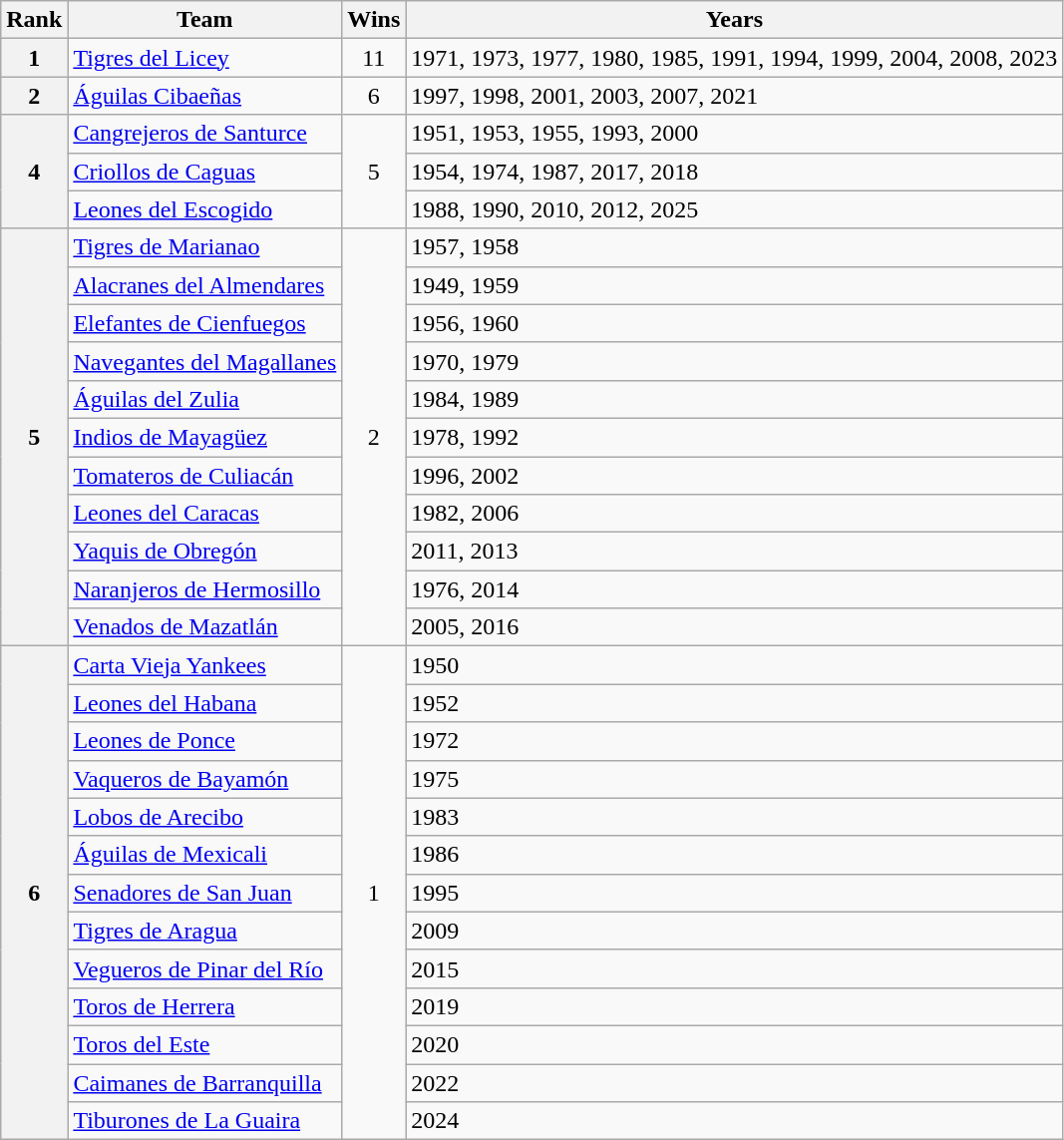<table class="wikitable">
<tr>
<th>Rank</th>
<th>Team</th>
<th>Wins</th>
<th>Years</th>
</tr>
<tr>
<th>1</th>
<td> <a href='#'>Tigres del Licey</a></td>
<td align=center>11</td>
<td>1971, 1973, 1977, 1980, 1985, 1991, 1994, 1999, 2004, 2008, 2023</td>
</tr>
<tr>
<th>2</th>
<td> <a href='#'>Águilas Cibaeñas</a></td>
<td align=center>6</td>
<td>1997, 1998, 2001, 2003, 2007, 2021</td>
</tr>
<tr>
<th rowspan=3>4</th>
<td> <a href='#'>Cangrejeros de Santurce</a></td>
<td align=center rowspan=3>5</td>
<td>1951, 1953, 1955, 1993, 2000</td>
</tr>
<tr>
<td> <a href='#'>Criollos de Caguas</a></td>
<td>1954, 1974, 1987, 2017, 2018</td>
</tr>
<tr>
<td> <a href='#'>Leones del Escogido</a></td>
<td>1988, 1990, 2010, 2012, 2025</td>
</tr>
<tr>
<th rowspan=11>5</th>
<td> <a href='#'>Tigres de Marianao</a></td>
<td align=center rowspan=11>2</td>
<td>1957, 1958</td>
</tr>
<tr>
<td> <a href='#'>Alacranes del Almendares</a></td>
<td>1949, 1959</td>
</tr>
<tr>
<td> <a href='#'>Elefantes de Cienfuegos</a></td>
<td>1956, 1960</td>
</tr>
<tr>
<td> <a href='#'>Navegantes del Magallanes</a></td>
<td>1970, 1979</td>
</tr>
<tr>
<td> <a href='#'>Águilas del Zulia</a></td>
<td>1984, 1989</td>
</tr>
<tr>
<td> <a href='#'>Indios de Mayagüez</a></td>
<td>1978, 1992</td>
</tr>
<tr>
<td> <a href='#'>Tomateros de Culiacán</a></td>
<td>1996, 2002</td>
</tr>
<tr>
<td> <a href='#'>Leones del Caracas</a></td>
<td>1982, 2006</td>
</tr>
<tr>
<td> <a href='#'>Yaquis de Obregón</a></td>
<td>2011, 2013</td>
</tr>
<tr>
<td> <a href='#'>Naranjeros de Hermosillo</a></td>
<td>1976, 2014</td>
</tr>
<tr>
<td> <a href='#'>Venados de Mazatlán</a></td>
<td>2005, 2016</td>
</tr>
<tr>
<th rowspan=13>6</th>
<td> <a href='#'>Carta Vieja Yankees</a></td>
<td align=center rowspan=13>1</td>
<td>1950</td>
</tr>
<tr>
<td> <a href='#'>Leones del Habana</a></td>
<td>1952</td>
</tr>
<tr>
<td> <a href='#'>Leones de Ponce</a></td>
<td>1972</td>
</tr>
<tr>
<td> <a href='#'>Vaqueros de Bayamón</a></td>
<td>1975</td>
</tr>
<tr>
<td> <a href='#'>Lobos de Arecibo</a></td>
<td>1983</td>
</tr>
<tr>
<td> <a href='#'>Águilas de Mexicali</a></td>
<td>1986</td>
</tr>
<tr>
<td> <a href='#'>Senadores de San Juan</a></td>
<td>1995</td>
</tr>
<tr>
<td> <a href='#'>Tigres de Aragua</a></td>
<td>2009</td>
</tr>
<tr>
<td> <a href='#'>Vegueros de Pinar del Río</a></td>
<td>2015</td>
</tr>
<tr>
<td> <a href='#'>Toros de Herrera</a></td>
<td>2019</td>
</tr>
<tr>
<td> <a href='#'>Toros del Este</a></td>
<td>2020</td>
</tr>
<tr>
<td> <a href='#'>Caimanes de Barranquilla</a></td>
<td>2022</td>
</tr>
<tr>
<td> <a href='#'>Tiburones de La Guaira</a></td>
<td>2024</td>
</tr>
</table>
